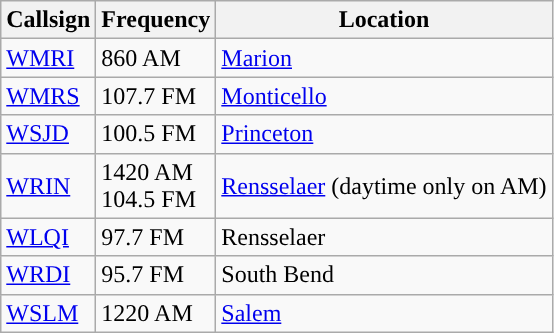<table class="wikitable">
<tr>
<th>Callsign</th>
<th>Frequency</th>
<th>Location</th>
</tr>
<tr>
<td><a href='#'>WMRI</a></td>
<td>860 AM</td>
<td><a href='#'>Marion</a></td>
</tr>
<tr>
<td><a href='#'>WMRS</a></td>
<td>107.7 FM</td>
<td><a href='#'>Monticello</a></td>
</tr>
<tr>
<td><a href='#'>WSJD</a></td>
<td>100.5 FM</td>
<td><a href='#'>Princeton</a></td>
</tr>
<tr>
<td><a href='#'>WRIN</a><br></td>
<td>1420 AM<br>104.5 FM</td>
<td><a href='#'>Rensselaer</a> (daytime only on AM)</td>
</tr>
<tr>
<td><a href='#'>WLQI</a></td>
<td>97.7 FM</td>
<td>Rensselaer</td>
</tr>
<tr>
<td><a href='#'>WRDI</a></td>
<td>95.7 FM</td>
<td>South Bend</td>
</tr>
<tr>
<td><a href='#'>WSLM</a></td>
<td>1220 AM</td>
<td><a href='#'>Salem</a></td>
</tr>
</table>
